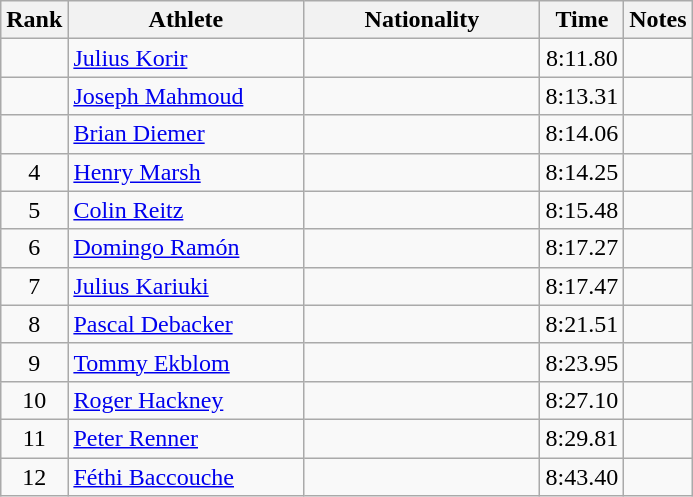<table class="wikitable sortable" style="text-align:center">
<tr>
<th width=30>Rank</th>
<th width=150>Athlete</th>
<th width=150>Nationality</th>
<th width=30>Time</th>
<th width=30>Notes</th>
</tr>
<tr>
<td></td>
<td align=left><a href='#'>Julius Korir</a></td>
<td align=left></td>
<td>8:11.80</td>
<td></td>
</tr>
<tr>
<td></td>
<td align=left><a href='#'>Joseph Mahmoud</a></td>
<td align="left"></td>
<td>8:13.31</td>
<td></td>
</tr>
<tr>
<td></td>
<td align=left><a href='#'>Brian Diemer</a></td>
<td align="left"></td>
<td>8:14.06</td>
<td></td>
</tr>
<tr>
<td>4</td>
<td align=left><a href='#'>Henry Marsh</a></td>
<td align="left"></td>
<td>8:14.25</td>
<td></td>
</tr>
<tr>
<td>5</td>
<td align=left><a href='#'>Colin Reitz</a></td>
<td align="left"></td>
<td>8:15.48</td>
<td></td>
</tr>
<tr>
<td>6</td>
<td align=left><a href='#'>Domingo Ramón</a></td>
<td align="left"></td>
<td>8:17.27</td>
<td></td>
</tr>
<tr>
<td>7</td>
<td align=left><a href='#'>Julius Kariuki</a></td>
<td align="left"></td>
<td>8:17.47</td>
<td></td>
</tr>
<tr>
<td>8</td>
<td align=left><a href='#'>Pascal Debacker</a></td>
<td align=left></td>
<td>8:21.51</td>
<td></td>
</tr>
<tr>
<td>9</td>
<td align=left><a href='#'>Tommy Ekblom</a></td>
<td align="left"></td>
<td>8:23.95</td>
<td></td>
</tr>
<tr>
<td>10</td>
<td align=left><a href='#'>Roger Hackney</a></td>
<td align="left"></td>
<td>8:27.10</td>
<td></td>
</tr>
<tr>
<td>11</td>
<td align=left><a href='#'>Peter Renner</a></td>
<td align="left"></td>
<td>8:29.81</td>
<td></td>
</tr>
<tr>
<td>12</td>
<td align=left><a href='#'>Féthi Baccouche</a></td>
<td align=left></td>
<td>8:43.40</td>
<td></td>
</tr>
</table>
